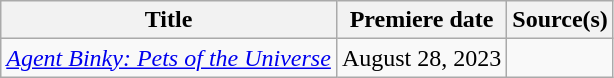<table class="wikitable sortable" style="text-align: center;">
<tr>
<th>Title</th>
<th>Premiere date</th>
<th>Source(s)</th>
</tr>
<tr>
<td scope="row" style="text-align:left;"><em><a href='#'>Agent Binky: Pets of the Universe</a></em></td>
<td>August 28, 2023</td>
<td></td>
</tr>
</table>
